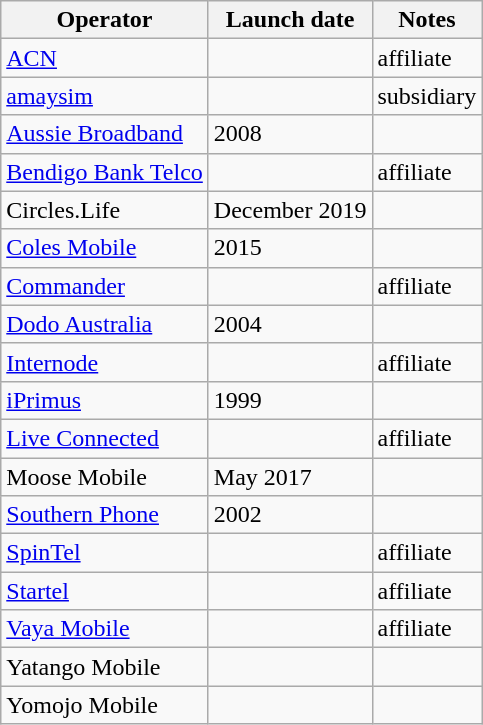<table class="wikitable sortable" style="margin-top:3em">
<tr>
<th>Operator</th>
<th>Launch date</th>
<th class="sortable">Notes</th>
</tr>
<tr>
<td><a href='#'>ACN</a></td>
<td></td>
<td> affiliate</td>
</tr>
<tr>
<td><a href='#'>amaysim</a></td>
<td></td>
<td> subsidiary</td>
</tr>
<tr>
<td><a href='#'>Aussie Broadband</a></td>
<td>2008</td>
<td></td>
</tr>
<tr>
<td><a href='#'>Bendigo Bank Telco</a></td>
<td></td>
<td> affiliate</td>
</tr>
<tr>
<td>Circles.Life</td>
<td>December 2019</td>
<td></td>
</tr>
<tr>
<td><a href='#'>Coles Mobile</a></td>
<td>2015</td>
<td></td>
</tr>
<tr>
<td><a href='#'>Commander</a></td>
<td></td>
<td> affiliate</td>
</tr>
<tr>
<td><a href='#'>Dodo Australia</a></td>
<td>2004</td>
<td></td>
</tr>
<tr>
<td><a href='#'>Internode</a></td>
<td></td>
<td> affiliate</td>
</tr>
<tr>
<td><a href='#'>iPrimus</a></td>
<td>1999</td>
<td></td>
</tr>
<tr>
<td><a href='#'>Live Connected</a></td>
<td></td>
<td> affiliate</td>
</tr>
<tr>
<td>Moose Mobile</td>
<td>May 2017</td>
<td></td>
</tr>
<tr>
<td><a href='#'>Southern Phone</a></td>
<td>2002</td>
<td></td>
</tr>
<tr>
<td><a href='#'>SpinTel</a></td>
<td></td>
<td> affiliate</td>
</tr>
<tr>
<td><a href='#'>Startel</a></td>
<td></td>
<td> affiliate</td>
</tr>
<tr>
<td><a href='#'>Vaya Mobile</a></td>
<td></td>
<td> affiliate</td>
</tr>
<tr>
<td>Yatango Mobile</td>
<td></td>
<td></td>
</tr>
<tr>
<td>Yomojo Mobile</td>
<td></td>
<td></td>
</tr>
</table>
